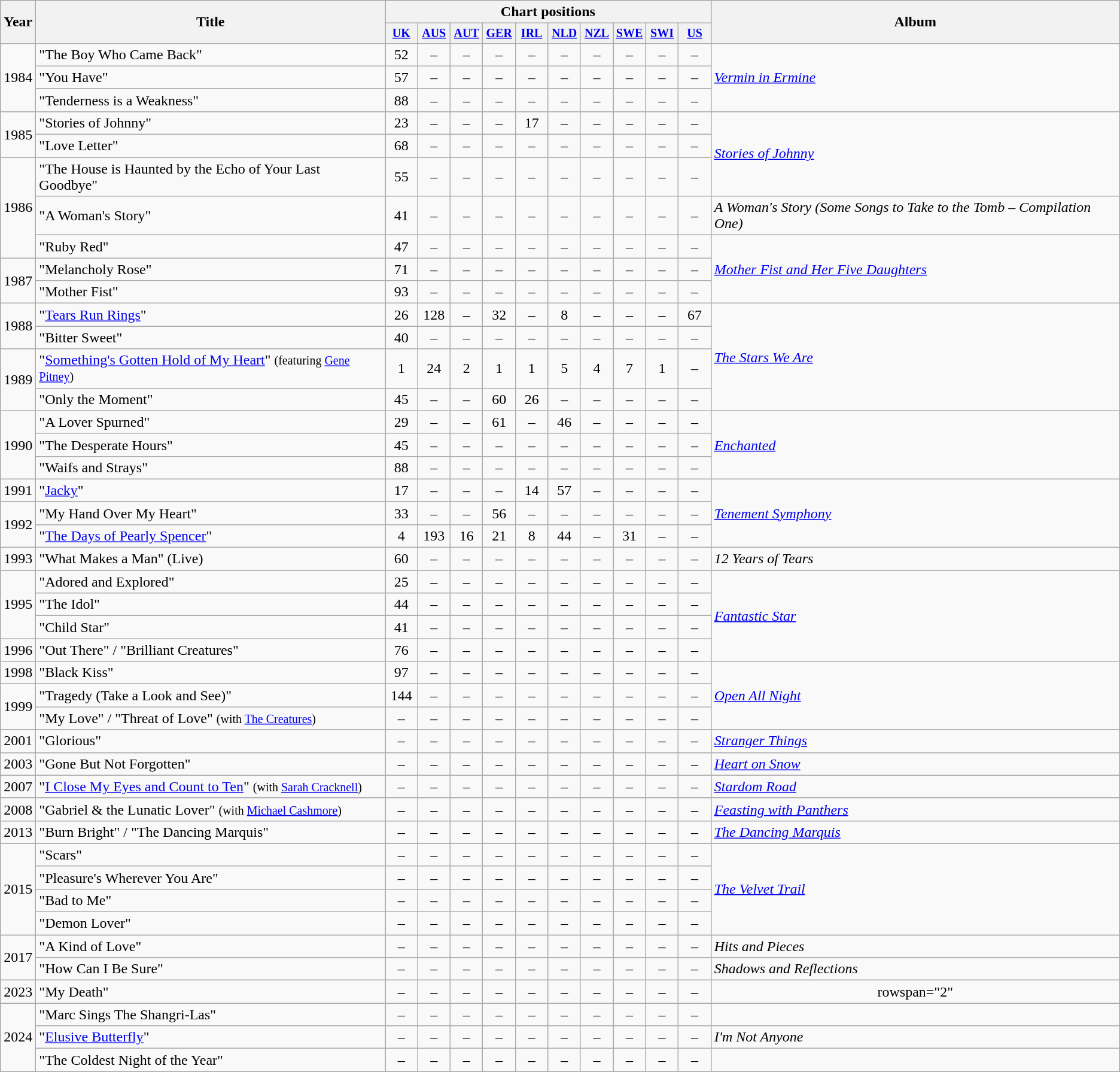<table class="wikitable" style=text-align:center;>
<tr>
<th scope="col" rowspan="2">Year</th>
<th scope="col" rowspan="2">Title</th>
<th scope="col" colspan="10">Chart positions</th>
<th scope="col" rowspan="2">Album</th>
</tr>
<tr style="font-size:smaller;">
<th scope="col" style="width:30px;"><a href='#'>UK</a> <br></th>
<th scope="col" style="width:30px;"><a href='#'>AUS</a> <br></th>
<th scope="col" style="width:30px;"><a href='#'>AUT</a> <br></th>
<th scope="col" style="width:30px;"><a href='#'>GER</a> <br></th>
<th scope="col" style="width:30px;"><a href='#'>IRL</a> <br></th>
<th scope="col" style="width:30px;"><a href='#'>NLD</a> <br></th>
<th scope="col" style="width:30px;"><a href='#'>NZL</a> <br></th>
<th scope="col" style="width:30px;"><a href='#'>SWE</a> <br></th>
<th scope="col" style="width:30px;"><a href='#'>SWI</a> <br></th>
<th scope="col" style="width:30px;"><a href='#'>US</a> <br></th>
</tr>
<tr>
<td rowspan="3">1984</td>
<td style="text-align:left;">"The Boy Who Came Back"</td>
<td>52</td>
<td>–</td>
<td>–</td>
<td>–</td>
<td>–</td>
<td>–</td>
<td>–</td>
<td>–</td>
<td>–</td>
<td>–</td>
<td style="text-align:left;" rowspan="3"><em><a href='#'>Vermin in Ermine</a></em></td>
</tr>
<tr>
<td style="text-align:left;">"You Have"</td>
<td>57</td>
<td>–</td>
<td>–</td>
<td>–</td>
<td>–</td>
<td>–</td>
<td>–</td>
<td>–</td>
<td>–</td>
<td>–</td>
</tr>
<tr>
<td style="text-align:left;">"Tenderness is a Weakness"</td>
<td>88</td>
<td>–</td>
<td>–</td>
<td>–</td>
<td>–</td>
<td>–</td>
<td>–</td>
<td>–</td>
<td>–</td>
<td>–</td>
</tr>
<tr>
<td rowspan="2">1985</td>
<td style="text-align:left;">"Stories of Johnny"</td>
<td>23</td>
<td>–</td>
<td>–</td>
<td>–</td>
<td>17</td>
<td>–</td>
<td>–</td>
<td>–</td>
<td>–</td>
<td>–</td>
<td style="text-align:left;" rowspan="3"><em><a href='#'>Stories of Johnny</a></em></td>
</tr>
<tr>
<td style="text-align:left;">"Love Letter"</td>
<td>68</td>
<td>–</td>
<td>–</td>
<td>–</td>
<td>–</td>
<td>–</td>
<td>–</td>
<td>–</td>
<td>–</td>
<td>–</td>
</tr>
<tr>
<td rowspan="3">1986</td>
<td style="text-align:left;">"The House is Haunted by the Echo of Your Last Goodbye"</td>
<td>55</td>
<td>–</td>
<td>–</td>
<td>–</td>
<td>–</td>
<td>–</td>
<td>–</td>
<td>–</td>
<td>–</td>
<td>–</td>
</tr>
<tr>
<td style="text-align:left;">"A Woman's Story"</td>
<td>41</td>
<td>–</td>
<td>–</td>
<td>–</td>
<td>–</td>
<td>–</td>
<td>–</td>
<td>–</td>
<td>–</td>
<td>–</td>
<td style="text-align:left;"><em>A Woman's Story (Some Songs to Take to the Tomb – Compilation One)</em></td>
</tr>
<tr>
<td style="text-align:left;">"Ruby Red"</td>
<td>47</td>
<td>–</td>
<td>–</td>
<td>–</td>
<td>–</td>
<td>–</td>
<td>–</td>
<td>–</td>
<td>–</td>
<td>–</td>
<td style="text-align:left;" rowspan="3"><em><a href='#'>Mother Fist and Her Five Daughters</a></em></td>
</tr>
<tr>
<td rowspan="2">1987</td>
<td style="text-align:left;">"Melancholy Rose"</td>
<td>71</td>
<td>–</td>
<td>–</td>
<td>–</td>
<td>–</td>
<td>–</td>
<td>–</td>
<td>–</td>
<td>–</td>
<td>–</td>
</tr>
<tr>
<td style="text-align:left;">"Mother Fist"</td>
<td>93</td>
<td>–</td>
<td>–</td>
<td>–</td>
<td>–</td>
<td>–</td>
<td>–</td>
<td>–</td>
<td>–</td>
<td>–</td>
</tr>
<tr>
<td rowspan="2">1988</td>
<td style="text-align:left;">"<a href='#'>Tears Run Rings</a>"</td>
<td>26</td>
<td>128</td>
<td>–</td>
<td>32</td>
<td>–</td>
<td>8</td>
<td>–</td>
<td>–</td>
<td>–</td>
<td>67</td>
<td style="text-align:left;" rowspan="4"><em><a href='#'>The Stars We Are</a></em></td>
</tr>
<tr>
<td style="text-align:left;">"Bitter Sweet"</td>
<td>40</td>
<td>–</td>
<td>–</td>
<td>–</td>
<td>–</td>
<td>–</td>
<td>–</td>
<td>–</td>
<td>–</td>
<td>–</td>
</tr>
<tr>
<td rowspan="2">1989</td>
<td style="text-align:left;">"<a href='#'>Something's Gotten Hold of My Heart</a>" <small>(featuring <a href='#'>Gene Pitney</a>)</small></td>
<td>1</td>
<td>24</td>
<td>2</td>
<td>1</td>
<td>1</td>
<td>5</td>
<td>4</td>
<td>7</td>
<td>1</td>
<td>–</td>
</tr>
<tr>
<td style="text-align:left;">"Only the Moment"</td>
<td>45</td>
<td>–</td>
<td>–</td>
<td>60</td>
<td>26</td>
<td>–</td>
<td>–</td>
<td>–</td>
<td>–</td>
<td>–</td>
</tr>
<tr>
<td rowspan="3">1990</td>
<td style="text-align:left;">"A Lover Spurned"</td>
<td>29</td>
<td>–</td>
<td>–</td>
<td>61</td>
<td>–</td>
<td>46</td>
<td>–</td>
<td>–</td>
<td>–</td>
<td>–</td>
<td style="text-align:left;" rowspan="3"><em><a href='#'>Enchanted</a></em></td>
</tr>
<tr>
<td style="text-align:left;">"The Desperate Hours"</td>
<td>45</td>
<td>–</td>
<td>–</td>
<td>–</td>
<td>–</td>
<td>–</td>
<td>–</td>
<td>–</td>
<td>–</td>
<td>–</td>
</tr>
<tr>
<td style="text-align:left;">"Waifs and Strays"</td>
<td>88</td>
<td>–</td>
<td>–</td>
<td>–</td>
<td>–</td>
<td>–</td>
<td>–</td>
<td>–</td>
<td>–</td>
<td>–</td>
</tr>
<tr>
<td>1991</td>
<td style="text-align:left;">"<a href='#'>Jacky</a>"</td>
<td>17</td>
<td>–</td>
<td>–</td>
<td>–</td>
<td>14</td>
<td>57</td>
<td>–</td>
<td>–</td>
<td>–</td>
<td>–</td>
<td style="text-align:left;" rowspan="3"><em><a href='#'>Tenement Symphony</a></em></td>
</tr>
<tr>
<td rowspan="2">1992</td>
<td style="text-align:left;">"My Hand Over My Heart"</td>
<td>33</td>
<td>–</td>
<td>–</td>
<td>56</td>
<td>–</td>
<td>–</td>
<td>–</td>
<td>–</td>
<td>–</td>
<td>–</td>
</tr>
<tr>
<td style="text-align:left;">"<a href='#'>The Days of Pearly Spencer</a>"</td>
<td>4</td>
<td>193</td>
<td>16</td>
<td>21</td>
<td>8</td>
<td>44</td>
<td>–</td>
<td>31</td>
<td>–</td>
<td>–</td>
</tr>
<tr>
<td>1993</td>
<td style="text-align:left;">"What Makes a Man" (Live)</td>
<td>60</td>
<td>–</td>
<td>–</td>
<td>–</td>
<td>–</td>
<td>–</td>
<td>–</td>
<td>–</td>
<td>–</td>
<td>–</td>
<td style="text-align:left;"><em>12 Years of Tears</em></td>
</tr>
<tr>
<td rowspan="3">1995</td>
<td style="text-align:left;">"Adored and Explored"</td>
<td>25</td>
<td>–</td>
<td>–</td>
<td>–</td>
<td>–</td>
<td>–</td>
<td>–</td>
<td>–</td>
<td>–</td>
<td>–</td>
<td style="text-align:left;" rowspan="4"><em><a href='#'>Fantastic Star</a></em></td>
</tr>
<tr>
<td style="text-align:left;">"The Idol"</td>
<td>44</td>
<td>–</td>
<td>–</td>
<td>–</td>
<td>–</td>
<td>–</td>
<td>–</td>
<td>–</td>
<td>–</td>
<td>–</td>
</tr>
<tr>
<td style="text-align:left;">"Child Star"</td>
<td>41</td>
<td>–</td>
<td>–</td>
<td>–</td>
<td>–</td>
<td>–</td>
<td>–</td>
<td>–</td>
<td>–</td>
<td>–</td>
</tr>
<tr>
<td>1996</td>
<td style="text-align:left;">"Out There" / "Brilliant Creatures"</td>
<td>76</td>
<td>–</td>
<td>–</td>
<td>–</td>
<td>–</td>
<td>–</td>
<td>–</td>
<td>–</td>
<td>–</td>
<td>–</td>
</tr>
<tr>
<td>1998</td>
<td style="text-align:left;">"Black Kiss"</td>
<td>97</td>
<td>–</td>
<td>–</td>
<td>–</td>
<td>–</td>
<td>–</td>
<td>–</td>
<td>–</td>
<td>–</td>
<td>–</td>
<td style="text-align:left;" rowspan="3"><em><a href='#'>Open All Night</a></em></td>
</tr>
<tr>
<td rowspan="2">1999</td>
<td style="text-align:left;">"Tragedy (Take a Look and See)"</td>
<td>144 <br></td>
<td>–</td>
<td>–</td>
<td>–</td>
<td>–</td>
<td>–</td>
<td>–</td>
<td>–</td>
<td>–</td>
<td>–</td>
</tr>
<tr>
<td style="text-align:left;">"My Love" / "Threat of Love" <small>(with <a href='#'>The Creatures</a>)</small></td>
<td>–</td>
<td>–</td>
<td>–</td>
<td>–</td>
<td>–</td>
<td>–</td>
<td>–</td>
<td>–</td>
<td>–</td>
<td>–</td>
</tr>
<tr>
<td>2001</td>
<td style="text-align:left;">"Glorious"</td>
<td>–</td>
<td>–</td>
<td>–</td>
<td>–</td>
<td>–</td>
<td>–</td>
<td>–</td>
<td>–</td>
<td>–</td>
<td>–</td>
<td style="text-align:left;"><em><a href='#'>Stranger Things</a></em></td>
</tr>
<tr>
<td>2003</td>
<td style="text-align:left;">"Gone But Not Forgotten"</td>
<td>–</td>
<td>–</td>
<td>–</td>
<td>–</td>
<td>–</td>
<td>–</td>
<td>–</td>
<td>–</td>
<td>–</td>
<td>–</td>
<td style="text-align:left;"><em><a href='#'>Heart on Snow</a></em></td>
</tr>
<tr>
<td>2007</td>
<td style="text-align:left;">"<a href='#'>I Close My Eyes and Count to Ten</a>" <small>(with <a href='#'>Sarah Cracknell</a>)</small></td>
<td>–</td>
<td>–</td>
<td>–</td>
<td>–</td>
<td>–</td>
<td>–</td>
<td>–</td>
<td>–</td>
<td>–</td>
<td>–</td>
<td style="text-align:left;"><em><a href='#'>Stardom Road</a></em></td>
</tr>
<tr>
<td>2008</td>
<td style="text-align:left;">"Gabriel & the Lunatic Lover" <small>(with <a href='#'>Michael Cashmore</a>)</small></td>
<td>–</td>
<td>–</td>
<td>–</td>
<td>–</td>
<td>–</td>
<td>–</td>
<td>–</td>
<td>–</td>
<td>–</td>
<td>–</td>
<td style="text-align:left;"><em><a href='#'>Feasting with Panthers</a></em></td>
</tr>
<tr>
<td>2013</td>
<td style="text-align:left;">"Burn Bright" / "The Dancing Marquis"</td>
<td>–</td>
<td>–</td>
<td>–</td>
<td>–</td>
<td>–</td>
<td>–</td>
<td>–</td>
<td>–</td>
<td>–</td>
<td>–</td>
<td style="text-align:left;"><em><a href='#'>The Dancing Marquis</a></em></td>
</tr>
<tr>
<td rowspan="4">2015</td>
<td style="text-align:left;">"Scars"</td>
<td>–</td>
<td>–</td>
<td>–</td>
<td>–</td>
<td>–</td>
<td>–</td>
<td>–</td>
<td>–</td>
<td>–</td>
<td>–</td>
<td style="text-align:left;" rowspan="4"><em><a href='#'>The Velvet Trail</a></em></td>
</tr>
<tr>
<td style="text-align:left;">"Pleasure's Wherever You Are"</td>
<td>–</td>
<td>–</td>
<td>–</td>
<td>–</td>
<td>–</td>
<td>–</td>
<td>–</td>
<td>–</td>
<td>–</td>
<td>–</td>
</tr>
<tr>
<td style="text-align:left;">"Bad to Me"</td>
<td>–</td>
<td>–</td>
<td>–</td>
<td>–</td>
<td>–</td>
<td>–</td>
<td>–</td>
<td>–</td>
<td>–</td>
<td>–</td>
</tr>
<tr>
<td style="text-align:left;">"Demon Lover"</td>
<td>–</td>
<td>–</td>
<td>–</td>
<td>–</td>
<td>–</td>
<td>–</td>
<td>–</td>
<td>–</td>
<td>–</td>
<td>–</td>
</tr>
<tr>
<td rowspan="2">2017</td>
<td style="text-align:left;">"A Kind of Love"</td>
<td>–</td>
<td>–</td>
<td>–</td>
<td>–</td>
<td>–</td>
<td>–</td>
<td>–</td>
<td>–</td>
<td>–</td>
<td>–</td>
<td style="text-align:left;"><em>Hits and Pieces</em></td>
</tr>
<tr>
<td style="text-align:left;">"How Can I Be Sure"</td>
<td>–</td>
<td>–</td>
<td>–</td>
<td>–</td>
<td>–</td>
<td>–</td>
<td>–</td>
<td>–</td>
<td>–</td>
<td>–</td>
<td style="text-align:left;"><em>Shadows and Reflections</em></td>
</tr>
<tr>
<td>2023</td>
<td style="text-align:left;">"My Death" </td>
<td>–</td>
<td>–</td>
<td>–</td>
<td>–</td>
<td>–</td>
<td>–</td>
<td>–</td>
<td>–</td>
<td>–</td>
<td>–</td>
<td>rowspan="2" </td>
</tr>
<tr>
<td rowspan="3">2024</td>
<td style="text-align:left;">"Marc Sings The Shangri-Las"</td>
<td>–</td>
<td>–</td>
<td>–</td>
<td>–</td>
<td>–</td>
<td>–</td>
<td>–</td>
<td>–</td>
<td>–</td>
<td>–</td>
</tr>
<tr>
<td style="text-align:left;">"<a href='#'>Elusive Butterfly</a>"</td>
<td>–</td>
<td>–</td>
<td>–</td>
<td>–</td>
<td>–</td>
<td>–</td>
<td>–</td>
<td>–</td>
<td>–</td>
<td>–</td>
<td style="text-align:left;"><em>I'm Not Anyone</em></td>
</tr>
<tr>
<td style="text-align:left;">"The Coldest Night of the Year" </td>
<td>–</td>
<td>–</td>
<td>–</td>
<td>–</td>
<td>–</td>
<td>–</td>
<td>–</td>
<td>–</td>
<td>–</td>
<td>–</td>
<td></td>
</tr>
</table>
